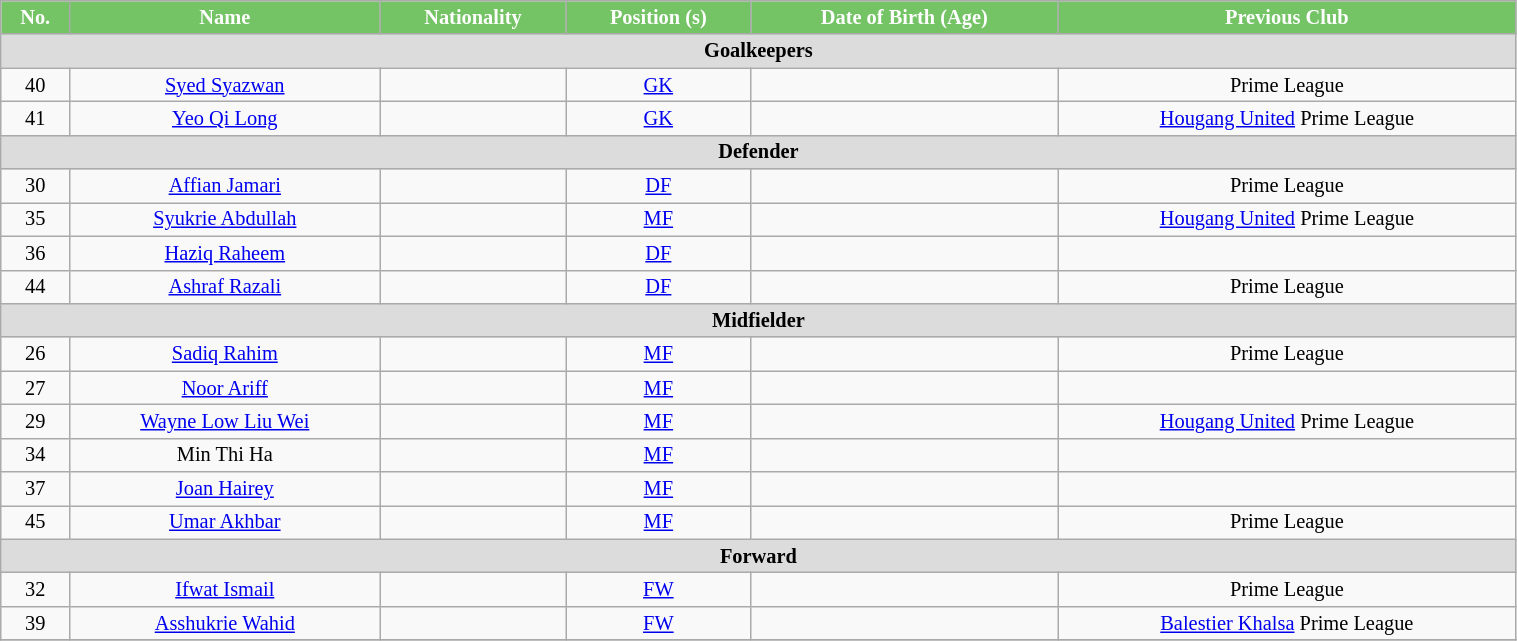<table class="wikitable" style="text-align:center; font-size:85%; width:80%;">
<tr>
<th style="background:#74C365; color:white; text-align:center;">No.</th>
<th style="background:#74C365; color:white; text-align:center;">Name</th>
<th style="background:#74C365; color:white; text-align:center;">Nationality</th>
<th style="background:#74C365; color:white; text-align:center;">Position (s)</th>
<th style="background:#74C365; color:white; text-align:center;">Date of Birth (Age)</th>
<th style="background:#74C365; color:white; text-align:center;">Previous Club</th>
</tr>
<tr>
<th colspan="6" style="background:#dcdcdc; text-align:center;">Goalkeepers</th>
</tr>
<tr>
<td>40</td>
<td><a href='#'>Syed Syazwan</a></td>
<td></td>
<td><a href='#'>GK</a></td>
<td></td>
<td> Prime League</td>
</tr>
<tr>
<td>41</td>
<td><a href='#'>Yeo Qi Long</a></td>
<td></td>
<td><a href='#'>GK</a></td>
<td></td>
<td><a href='#'>Hougang United</a> Prime League</td>
</tr>
<tr>
<th colspan="6" style="background:#dcdcdc; text-align:center;">Defender</th>
</tr>
<tr>
<td>30</td>
<td><a href='#'>Affian Jamari</a></td>
<td></td>
<td><a href='#'>DF</a></td>
<td></td>
<td> Prime League</td>
</tr>
<tr>
<td>35</td>
<td><a href='#'>Syukrie Abdullah</a></td>
<td></td>
<td><a href='#'>MF</a></td>
<td></td>
<td><a href='#'>Hougang United</a> Prime League</td>
</tr>
<tr>
<td>36</td>
<td><a href='#'>Haziq Raheem</a></td>
<td></td>
<td><a href='#'>DF</a></td>
<td></td>
<td></td>
</tr>
<tr>
<td>44</td>
<td><a href='#'>Ashraf Razali</a></td>
<td></td>
<td><a href='#'>DF</a></td>
<td></td>
<td> Prime League</td>
</tr>
<tr>
<th colspan="6" style="background:#dcdcdc; text-align:center;">Midfielder</th>
</tr>
<tr>
<td>26</td>
<td><a href='#'>Sadiq Rahim</a></td>
<td></td>
<td><a href='#'>MF</a></td>
<td></td>
<td> Prime League</td>
</tr>
<tr>
<td>27</td>
<td><a href='#'>Noor Ariff</a></td>
<td></td>
<td><a href='#'>MF</a></td>
<td></td>
<td></td>
</tr>
<tr>
<td>29</td>
<td><a href='#'>Wayne Low Liu Wei</a></td>
<td></td>
<td><a href='#'>MF</a></td>
<td></td>
<td><a href='#'>Hougang United</a> Prime League</td>
</tr>
<tr>
<td>34</td>
<td>Min Thi Ha</td>
<td></td>
<td><a href='#'>MF</a></td>
<td></td>
<td></td>
</tr>
<tr>
<td>37</td>
<td><a href='#'>Joan Hairey</a></td>
<td></td>
<td><a href='#'>MF</a></td>
<td></td>
<td></td>
</tr>
<tr>
<td>45</td>
<td><a href='#'>Umar Akhbar</a></td>
<td></td>
<td><a href='#'>MF</a></td>
<td></td>
<td>Prime League</td>
</tr>
<tr>
<th colspan="6" style="background:#dcdcdc; text-align:center;">Forward</th>
</tr>
<tr>
<td>32</td>
<td><a href='#'>Ifwat Ismail</a></td>
<td></td>
<td><a href='#'>FW</a></td>
<td></td>
<td> Prime League</td>
</tr>
<tr>
<td>39</td>
<td><a href='#'>Asshukrie Wahid</a></td>
<td></td>
<td><a href='#'>FW</a></td>
<td></td>
<td><a href='#'>Balestier Khalsa</a> Prime League</td>
</tr>
<tr>
</tr>
</table>
